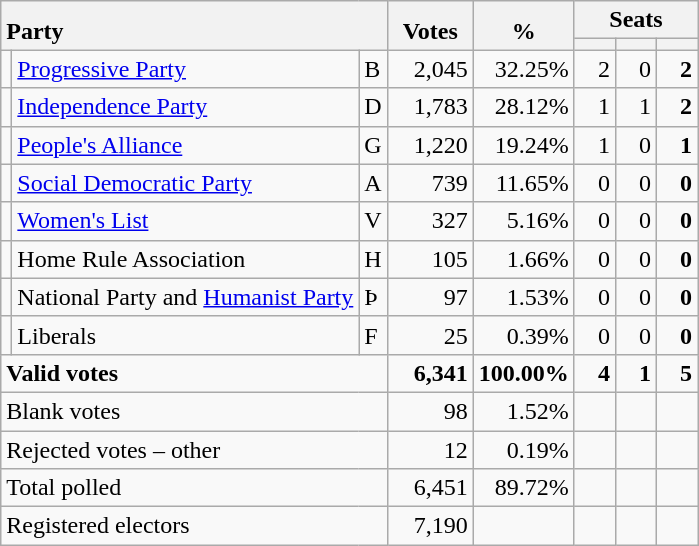<table class="wikitable" border="1" style="text-align:right;">
<tr>
<th style="text-align:left;" valign=bottom rowspan=2 colspan=3>Party</th>
<th align=center valign=bottom rowspan=2 width="50">Votes</th>
<th align=center valign=bottom rowspan=2 width="50">%</th>
<th colspan=3>Seats</th>
</tr>
<tr>
<th align=center valign=bottom width="20"><small></small></th>
<th align=center valign=bottom width="20"><small><a href='#'></a></small></th>
<th align=center valign=bottom width="20"><small></small></th>
</tr>
<tr>
<td></td>
<td align=left><a href='#'>Progressive Party</a></td>
<td align=left>B</td>
<td>2,045</td>
<td>32.25%</td>
<td>2</td>
<td>0</td>
<td><strong>2</strong></td>
</tr>
<tr>
<td></td>
<td align=left><a href='#'>Independence Party</a></td>
<td align=left>D</td>
<td>1,783</td>
<td>28.12%</td>
<td>1</td>
<td>1</td>
<td><strong>2</strong></td>
</tr>
<tr>
<td></td>
<td align=left><a href='#'>People's Alliance</a></td>
<td align=left>G</td>
<td>1,220</td>
<td>19.24%</td>
<td>1</td>
<td>0</td>
<td><strong>1</strong></td>
</tr>
<tr>
<td></td>
<td align=left><a href='#'>Social Democratic Party</a></td>
<td align=left>A</td>
<td>739</td>
<td>11.65%</td>
<td>0</td>
<td>0</td>
<td><strong>0</strong></td>
</tr>
<tr>
<td></td>
<td align=left><a href='#'>Women's List</a></td>
<td align=left>V</td>
<td>327</td>
<td>5.16%</td>
<td>0</td>
<td>0</td>
<td><strong>0</strong></td>
</tr>
<tr>
<td></td>
<td align=left>Home Rule Association</td>
<td align=left>H</td>
<td>105</td>
<td>1.66%</td>
<td>0</td>
<td>0</td>
<td><strong>0</strong></td>
</tr>
<tr>
<td></td>
<td align=left>National Party and <a href='#'>Humanist Party</a></td>
<td align=left>Þ</td>
<td>97</td>
<td>1.53%</td>
<td>0</td>
<td>0</td>
<td><strong>0</strong></td>
</tr>
<tr>
<td></td>
<td align=left>Liberals</td>
<td align=left>F</td>
<td>25</td>
<td>0.39%</td>
<td>0</td>
<td>0</td>
<td><strong>0</strong></td>
</tr>
<tr style="font-weight:bold">
<td align=left colspan=3>Valid votes</td>
<td>6,341</td>
<td>100.00%</td>
<td>4</td>
<td>1</td>
<td>5</td>
</tr>
<tr>
<td align=left colspan=3>Blank votes</td>
<td>98</td>
<td>1.52%</td>
<td></td>
<td></td>
<td></td>
</tr>
<tr>
<td align=left colspan=3>Rejected votes – other</td>
<td>12</td>
<td>0.19%</td>
<td></td>
<td></td>
<td></td>
</tr>
<tr>
<td align=left colspan=3>Total polled</td>
<td>6,451</td>
<td>89.72%</td>
<td></td>
<td></td>
<td></td>
</tr>
<tr>
<td align=left colspan=3>Registered electors</td>
<td>7,190</td>
<td></td>
<td></td>
<td></td>
<td></td>
</tr>
</table>
